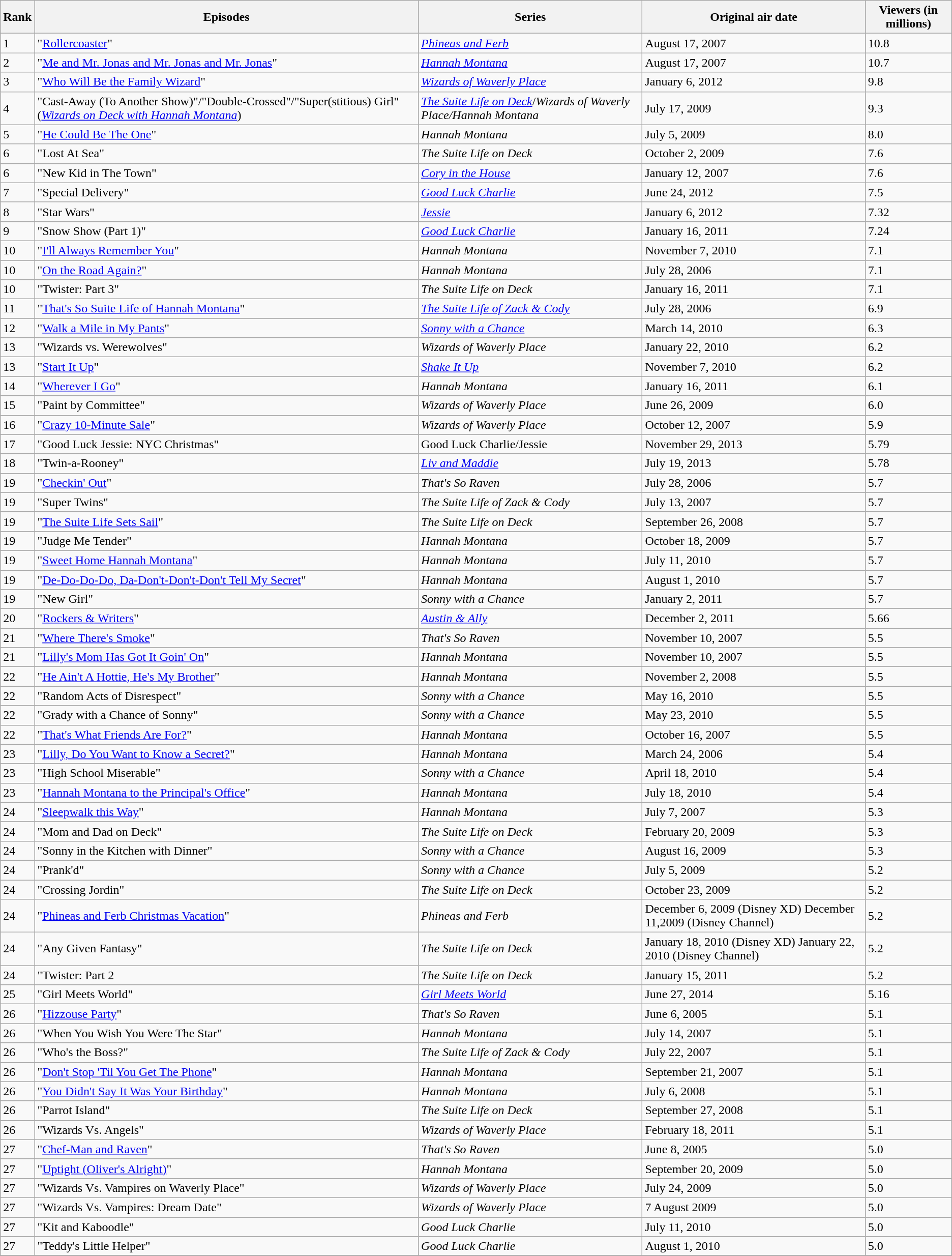<table class="wikitable sortable centre">
<tr>
<th>Rank</th>
<th>Episodes</th>
<th>Series</th>
<th>Original air date</th>
<th>Viewers (in millions)</th>
</tr>
<tr>
<td>1</td>
<td>"<a href='#'>Rollercoaster</a>"</td>
<td><em><a href='#'>Phineas and Ferb</a></em></td>
<td>August 17, 2007</td>
<td>10.8</td>
</tr>
<tr>
<td>2</td>
<td>"<a href='#'>Me and Mr. Jonas and Mr. Jonas and Mr. Jonas</a>"</td>
<td><em><a href='#'>Hannah Montana</a></em></td>
<td>August 17, 2007</td>
<td>10.7</td>
</tr>
<tr>
<td>3</td>
<td>"<a href='#'>Who Will Be the Family Wizard</a>"</td>
<td><em><a href='#'>Wizards of Waverly Place</a></em></td>
<td>January 6, 2012</td>
<td>9.8</td>
</tr>
<tr>
<td>4</td>
<td>"Cast-Away (To Another Show)"/"Double-Crossed"/"Super(stitious) Girl" (<em><a href='#'>Wizards on Deck with Hannah Montana</a></em>)</td>
<td><em><a href='#'>The Suite Life on Deck</a></em>/<em>Wizards of Waverly Place/Hannah Montana</em></td>
<td>July 17, 2009</td>
<td>9.3</td>
</tr>
<tr>
<td>5</td>
<td>"<a href='#'>He Could Be The One</a>"</td>
<td><em>Hannah Montana</em></td>
<td>July 5, 2009</td>
<td>8.0</td>
</tr>
<tr>
<td>6</td>
<td>"Lost At Sea"</td>
<td><em>The Suite Life on Deck</em></td>
<td>October 2, 2009</td>
<td>7.6</td>
</tr>
<tr>
<td>6</td>
<td>"New Kid in The Town"</td>
<td><em><a href='#'>Cory in the House</a></em></td>
<td>January 12, 2007</td>
<td>7.6</td>
</tr>
<tr>
<td>7</td>
<td>"Special Delivery"</td>
<td><em><a href='#'>Good Luck Charlie</a></em></td>
<td>June 24, 2012</td>
<td>7.5</td>
</tr>
<tr>
<td>8</td>
<td>"Star Wars"</td>
<td><em><a href='#'>Jessie</a></em></td>
<td>January 6, 2012</td>
<td>7.32</td>
</tr>
<tr>
<td>9</td>
<td>"Snow Show (Part 1)"</td>
<td><em><a href='#'>Good Luck Charlie</a></em></td>
<td>January 16, 2011</td>
<td>7.24</td>
</tr>
<tr>
<td>10</td>
<td>"<a href='#'>I'll Always Remember You</a>"</td>
<td><em>Hannah Montana</em></td>
<td>November 7, 2010</td>
<td>7.1</td>
</tr>
<tr>
<td>10</td>
<td>"<a href='#'>On the Road Again?</a>"</td>
<td><em>Hannah Montana</em></td>
<td>July 28, 2006</td>
<td>7.1</td>
</tr>
<tr>
<td>10</td>
<td>"Twister: Part 3"</td>
<td><em>The Suite Life on Deck</em></td>
<td>January 16, 2011</td>
<td>7.1</td>
</tr>
<tr>
<td>11</td>
<td>"<a href='#'>That's So Suite Life of Hannah Montana</a>"</td>
<td><em><a href='#'>The Suite Life of Zack & Cody</a></em></td>
<td>July 28, 2006</td>
<td>6.9</td>
</tr>
<tr>
<td>12</td>
<td>"<a href='#'>Walk a Mile in My Pants</a>"</td>
<td><em><a href='#'>Sonny with a Chance</a></em></td>
<td>March 14, 2010</td>
<td>6.3</td>
</tr>
<tr>
<td>13</td>
<td>"Wizards vs. Werewolves"</td>
<td><em>Wizards of Waverly Place</em></td>
<td>January 22, 2010</td>
<td>6.2</td>
</tr>
<tr>
<td>13</td>
<td>"<a href='#'>Start It Up</a>"</td>
<td><em><a href='#'>Shake It Up</a></em></td>
<td>November 7, 2010</td>
<td>6.2</td>
</tr>
<tr>
<td>14</td>
<td>"<a href='#'>Wherever I Go</a>"</td>
<td><em>Hannah Montana</em></td>
<td>January 16, 2011</td>
<td>6.1</td>
</tr>
<tr>
<td>15</td>
<td>"Paint by Committee"</td>
<td><em>Wizards of Waverly Place</em></td>
<td>June 26, 2009</td>
<td>6.0</td>
</tr>
<tr>
<td>16</td>
<td>"<a href='#'>Crazy 10-Minute Sale</a>"</td>
<td><em>Wizards of Waverly Place</em></td>
<td>October 12, 2007</td>
<td>5.9</td>
</tr>
<tr>
<td>17</td>
<td>"Good Luck Jessie: NYC Christmas"</td>
<td>Good Luck Charlie/Jessie</td>
<td>November 29, 2013</td>
<td>5.79</td>
</tr>
<tr>
<td>18</td>
<td>"Twin-a-Rooney"</td>
<td><em><a href='#'>Liv and Maddie</a></em></td>
<td>July 19, 2013</td>
<td>5.78</td>
</tr>
<tr>
<td>19</td>
<td>"<a href='#'>Checkin' Out</a>"</td>
<td><em>That's So Raven</em></td>
<td>July 28, 2006</td>
<td>5.7</td>
</tr>
<tr>
<td>19</td>
<td>"Super Twins"</td>
<td><em>The Suite Life of Zack & Cody</em></td>
<td>July 13, 2007</td>
<td>5.7</td>
</tr>
<tr>
<td>19</td>
<td>"<a href='#'>The Suite Life Sets Sail</a>"</td>
<td><em>The Suite Life on Deck</em></td>
<td>September 26, 2008</td>
<td>5.7</td>
</tr>
<tr>
<td>19</td>
<td>"Judge Me Tender"</td>
<td><em>Hannah Montana</em></td>
<td>October 18, 2009</td>
<td>5.7</td>
</tr>
<tr>
<td>19</td>
<td>"<a href='#'>Sweet Home Hannah Montana</a>"</td>
<td><em>Hannah Montana</em></td>
<td>July 11, 2010</td>
<td>5.7</td>
</tr>
<tr>
<td>19</td>
<td>"<a href='#'>De-Do-Do-Do, Da-Don't-Don't-Don't Tell My Secret</a>"</td>
<td><em>Hannah Montana</em></td>
<td>August 1, 2010</td>
<td>5.7</td>
</tr>
<tr>
<td>19</td>
<td>"New Girl"</td>
<td><em>Sonny with a Chance</em></td>
<td>January 2, 2011</td>
<td>5.7</td>
</tr>
<tr>
<td>20</td>
<td>"<a href='#'>Rockers & Writers</a>"</td>
<td><em><a href='#'>Austin & Ally</a></em></td>
<td>December 2, 2011</td>
<td>5.66</td>
</tr>
<tr>
<td>21</td>
<td>"<a href='#'>Where There's Smoke</a>"</td>
<td><em>That's So Raven</em></td>
<td>November 10, 2007</td>
<td>5.5</td>
</tr>
<tr>
<td>21</td>
<td>"<a href='#'>Lilly's Mom Has Got It Goin' On</a>"</td>
<td><em>Hannah Montana</em></td>
<td>November 10, 2007</td>
<td>5.5</td>
</tr>
<tr>
<td>22</td>
<td>"<a href='#'>He Ain't A Hottie, He's My Brother</a>"</td>
<td><em>Hannah Montana</em></td>
<td>November 2, 2008</td>
<td>5.5</td>
</tr>
<tr>
<td>22</td>
<td>"Random Acts of Disrespect"</td>
<td><em>Sonny with a Chance</em></td>
<td>May 16, 2010</td>
<td>5.5</td>
</tr>
<tr>
<td>22</td>
<td>"Grady with a Chance of Sonny"</td>
<td><em>Sonny with a Chance</em></td>
<td>May 23, 2010</td>
<td>5.5</td>
</tr>
<tr>
<td>22</td>
<td>"<a href='#'>That's What Friends Are For?</a>"</td>
<td><em>Hannah Montana</em></td>
<td>October 16, 2007</td>
<td>5.5</td>
</tr>
<tr>
<td>23</td>
<td>"<a href='#'>Lilly, Do You Want to Know a Secret?</a>"</td>
<td><em>Hannah Montana</em></td>
<td>March 24, 2006</td>
<td>5.4</td>
</tr>
<tr>
<td>23</td>
<td>"High School Miserable"</td>
<td><em>Sonny with a Chance</em></td>
<td>April 18, 2010</td>
<td>5.4</td>
</tr>
<tr>
<td>23</td>
<td>"<a href='#'>Hannah Montana to the Principal's Office</a>"</td>
<td><em>Hannah Montana</em></td>
<td>July 18, 2010</td>
<td>5.4</td>
</tr>
<tr>
<td>24</td>
<td>"<a href='#'>Sleepwalk this Way</a>"</td>
<td><em>Hannah Montana</em></td>
<td>July 7, 2007</td>
<td>5.3</td>
</tr>
<tr>
<td>24</td>
<td>"Mom and Dad on Deck"</td>
<td><em>The Suite Life on Deck</em></td>
<td>February 20, 2009</td>
<td>5.3</td>
</tr>
<tr>
<td>24</td>
<td>"Sonny in the Kitchen with Dinner"</td>
<td><em>Sonny with a Chance</em></td>
<td>August 16, 2009</td>
<td>5.3</td>
</tr>
<tr>
<td>24</td>
<td>"Prank'd"</td>
<td><em>Sonny with a Chance</em></td>
<td>July 5, 2009</td>
<td>5.2</td>
</tr>
<tr>
<td>24</td>
<td>"Crossing Jordin"</td>
<td><em>The Suite Life on Deck</em></td>
<td>October 23, 2009</td>
<td>5.2</td>
</tr>
<tr>
<td>24</td>
<td>"<a href='#'>Phineas and Ferb Christmas Vacation</a>"</td>
<td><em>Phineas and Ferb</em></td>
<td>December 6, 2009 (Disney XD) December 11,2009 (Disney Channel)</td>
<td>5.2</td>
</tr>
<tr>
<td>24</td>
<td>"Any Given Fantasy"</td>
<td><em>The Suite Life on Deck</em></td>
<td>January 18, 2010 (Disney XD) January 22, 2010 (Disney Channel)</td>
<td>5.2</td>
</tr>
<tr>
<td>24</td>
<td>"Twister: Part 2</td>
<td><em>The Suite Life on Deck</em></td>
<td>January 15, 2011</td>
<td>5.2</td>
</tr>
<tr>
<td>25</td>
<td>"Girl Meets World"</td>
<td><em><a href='#'>Girl Meets World</a></em></td>
<td>June 27, 2014</td>
<td>5.16</td>
</tr>
<tr>
<td>26</td>
<td>"<a href='#'>Hizzouse Party</a>"</td>
<td><em>That's So Raven</em></td>
<td>June 6, 2005</td>
<td>5.1</td>
</tr>
<tr>
<td>26</td>
<td>"When You Wish You Were The Star"</td>
<td><em>Hannah Montana</em></td>
<td>July 14, 2007</td>
<td>5.1</td>
</tr>
<tr>
<td>26</td>
<td>"Who's the Boss?"</td>
<td><em>The Suite Life of Zack & Cody</em></td>
<td>July 22, 2007</td>
<td>5.1</td>
</tr>
<tr>
<td>26</td>
<td>"<a href='#'>Don't Stop 'Til You Get The Phone</a>"</td>
<td><em>Hannah Montana</em></td>
<td>September 21, 2007</td>
<td>5.1</td>
</tr>
<tr>
<td>26</td>
<td>"<a href='#'>You Didn't Say It Was Your Birthday</a>"</td>
<td><em>Hannah Montana</em></td>
<td>July 6, 2008</td>
<td>5.1</td>
</tr>
<tr>
<td>26</td>
<td>"Parrot Island"</td>
<td><em>The Suite Life on Deck</em></td>
<td>September 27, 2008</td>
<td>5.1</td>
</tr>
<tr>
<td>26</td>
<td>"Wizards Vs. Angels"</td>
<td><em>Wizards of Waverly Place</em></td>
<td>February 18, 2011</td>
<td>5.1</td>
</tr>
<tr>
<td>27</td>
<td>"<a href='#'>Chef-Man and Raven</a>"</td>
<td><em>That's So Raven</em></td>
<td>June 8, 2005</td>
<td>5.0</td>
</tr>
<tr>
<td>27</td>
<td>"<a href='#'>Uptight (Oliver's Alright)</a>"</td>
<td><em>Hannah Montana</em></td>
<td>September 20, 2009</td>
<td>5.0</td>
</tr>
<tr>
<td>27</td>
<td>"Wizards Vs. Vampires on Waverly Place"</td>
<td><em>Wizards of Waverly Place</em></td>
<td>July 24, 2009</td>
<td>5.0</td>
</tr>
<tr>
<td>27</td>
<td>"Wizards Vs. Vampires: Dream Date"</td>
<td><em>Wizards of Waverly Place</em></td>
<td>7 August 2009</td>
<td>5.0</td>
</tr>
<tr>
<td>27</td>
<td>"Kit and Kaboodle"</td>
<td><em>Good Luck Charlie</em></td>
<td>July 11, 2010</td>
<td>5.0</td>
</tr>
<tr>
<td>27</td>
<td>"Teddy's Little Helper"</td>
<td><em>Good Luck Charlie</em></td>
<td>August 1, 2010</td>
<td>5.0</td>
</tr>
<tr>
</tr>
</table>
